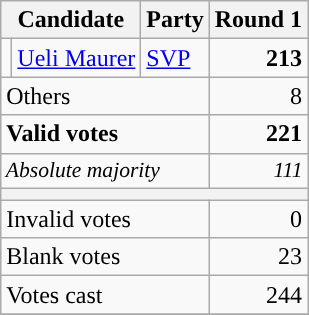<table class="wikitable" style="text-align:right;">
<tr>
<th colspan=2>Candidate</th>
<th>Party</th>
<th>Round 1</th>
</tr>
<tr>
<td style="background-color:"></td>
<td style="text-align:left;"><a href='#'>Ueli Maurer</a></td>
<td style="text-align:left;"><a href='#'>SVP</a></td>
<td><strong>213</strong></td>
</tr>
<tr>
<td colspan=3 style="text-align:left;">Others</td>
<td>8</td>
</tr>
<tr style="font-weight:bold;">
<td colspan=3 style="text-align:left;">Valid votes</td>
<td>221</td>
</tr>
<tr style="font-style:italic; font-size:90%;">
<td colspan=3 style="text-align:left;">Absolute majority</td>
<td>111</td>
</tr>
<tr>
<th colspan=10></th>
</tr>
<tr>
<td colspan=3 style="text-align:left;">Invalid votes</td>
<td>0</td>
</tr>
<tr>
<td colspan=3 style="text-align:left;">Blank votes</td>
<td>23</td>
</tr>
<tr>
<td colspan=3 style="text-align:left;">Votes cast</td>
<td>244</td>
</tr>
<tr>
</tr>
</table>
